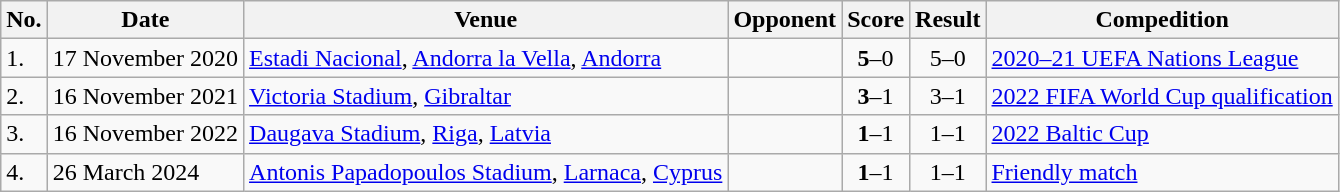<table class="wikitable">
<tr>
<th>No.</th>
<th>Date</th>
<th>Venue</th>
<th>Opponent</th>
<th>Score</th>
<th>Result</th>
<th>Compedition</th>
</tr>
<tr>
<td>1.</td>
<td>17 November 2020</td>
<td><a href='#'>Estadi Nacional</a>, <a href='#'>Andorra la Vella</a>, <a href='#'>Andorra</a></td>
<td></td>
<td align=center><strong>5</strong>–0</td>
<td align=center>5–0</td>
<td><a href='#'>2020–21 UEFA Nations League</a></td>
</tr>
<tr>
<td>2.</td>
<td>16 November 2021</td>
<td><a href='#'>Victoria Stadium</a>, <a href='#'>Gibraltar</a></td>
<td></td>
<td align=center><strong>3</strong>–1</td>
<td align=center>3–1</td>
<td><a href='#'>2022 FIFA World Cup qualification</a></td>
</tr>
<tr>
<td>3.</td>
<td>16 November 2022</td>
<td><a href='#'>Daugava Stadium</a>, <a href='#'>Riga</a>, <a href='#'>Latvia</a></td>
<td></td>
<td align=center><strong>1</strong>–1</td>
<td align=center>1–1</td>
<td><a href='#'>2022 Baltic Cup</a></td>
</tr>
<tr>
<td>4.</td>
<td>26 March 2024</td>
<td><a href='#'>Antonis Papadopoulos Stadium</a>, <a href='#'>Larnaca</a>, <a href='#'>Cyprus</a></td>
<td></td>
<td align=center><strong>1</strong>–1</td>
<td align=center>1–1</td>
<td><a href='#'>Friendly match</a></td>
</tr>
</table>
